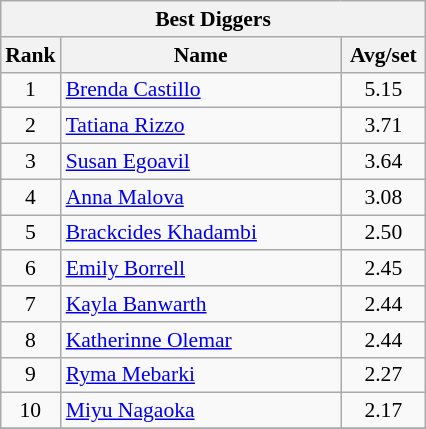<table class="wikitable" style="margin:0.5em auto;width=480;font-size:90%">
<tr>
<th colspan=3>Best Diggers</th>
</tr>
<tr>
<th width=30>Rank</th>
<th width=180>Name</th>
<th width=50>Avg/set</th>
</tr>
<tr>
<td align=center>1</td>
<td> <a href='#'>Brenda Castillo</a></td>
<td align=center>5.15</td>
</tr>
<tr>
<td align=center>2</td>
<td> <a href='#'>Tatiana Rizzo</a></td>
<td align=center>3.71</td>
</tr>
<tr>
<td align=center>3</td>
<td> <a href='#'>Susan Egoavil</a></td>
<td align=center>3.64</td>
</tr>
<tr>
<td align=center>4</td>
<td> <a href='#'>Anna Malova</a></td>
<td align=center>3.08</td>
</tr>
<tr>
<td align=center>5</td>
<td> <a href='#'>Brackcides Khadambi</a></td>
<td align=center>2.50</td>
</tr>
<tr>
<td align=center>6</td>
<td> <a href='#'>Emily Borrell</a></td>
<td align=center>2.45</td>
</tr>
<tr>
<td align=center>7</td>
<td> <a href='#'>Kayla Banwarth</a></td>
<td align=center>2.44</td>
</tr>
<tr>
<td align=center>8</td>
<td> <a href='#'>Katherinne Olemar</a></td>
<td align=center>2.44</td>
</tr>
<tr>
<td align=center>9</td>
<td> <a href='#'>Ryma Mebarki</a></td>
<td align=center>2.27</td>
</tr>
<tr>
<td align=center>10</td>
<td> <a href='#'>Miyu Nagaoka</a></td>
<td align=center>2.17</td>
</tr>
<tr>
</tr>
</table>
